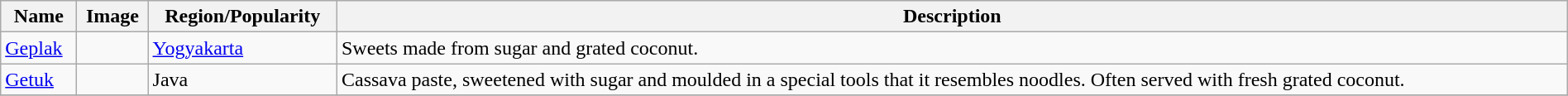<table class="wikitable sortable" width="100%">
<tr>
<th>Name</th>
<th>Image</th>
<th>Region/Popularity</th>
<th>Description</th>
</tr>
<tr>
<td><a href='#'>Geplak</a></td>
<td></td>
<td><a href='#'>Yogyakarta</a></td>
<td>Sweets made from sugar and grated coconut.</td>
</tr>
<tr>
<td><a href='#'>Getuk</a></td>
<td></td>
<td>Java</td>
<td>Cassava paste, sweetened with sugar and moulded in a special tools that it resembles noodles. Often served with fresh grated coconut.</td>
</tr>
<tr>
</tr>
</table>
